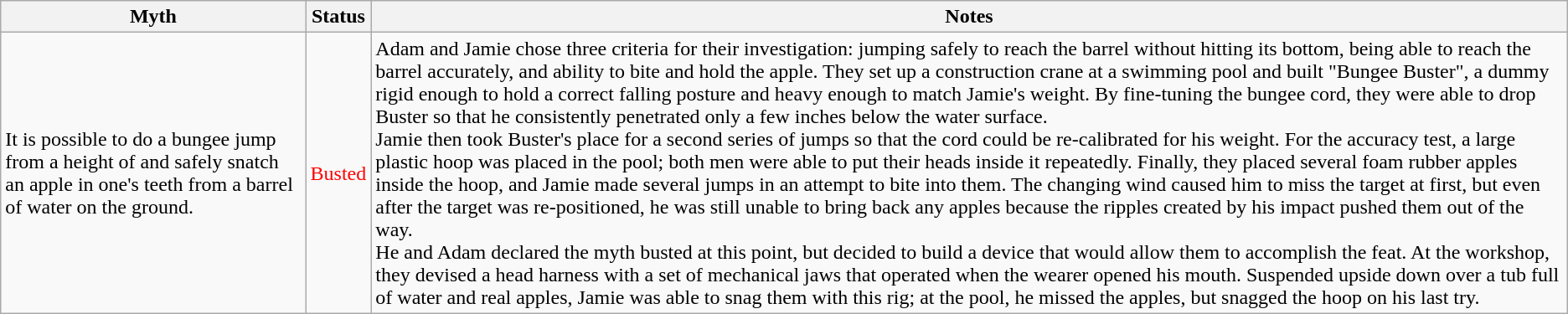<table class="wikitable plainrowheaders">
<tr>
<th scope"col">Myth</th>
<th scope"col">Status</th>
<th scope"col">Notes</th>
</tr>
<tr>
<td scope"row">It is possible to do a bungee jump from a height of  and safely snatch an apple in one's teeth from a barrel of water on the ground.</td>
<td style="color:red">Busted</td>
<td>Adam and Jamie chose three criteria for their investigation: jumping safely to reach the barrel without hitting its bottom, being able to reach the barrel accurately, and ability to bite and hold the apple. They set up a  construction crane at a swimming pool and built "Bungee Buster", a dummy rigid enough to hold a correct falling posture and heavy enough to match Jamie's weight. By fine-tuning the bungee cord, they were able to drop Buster so that he consistently penetrated only a few inches below the water surface.<br>Jamie then took Buster's place for a second series of jumps so that the cord could be re-calibrated for his weight. For the accuracy test, a large plastic hoop was placed in the pool; both men were able to put their heads inside it repeatedly. Finally, they placed several foam rubber apples inside the hoop, and Jamie made several jumps in an attempt to bite into them. The changing wind caused him to miss the target at first, but even after the target was re-positioned, he was still unable to bring back any apples because the ripples created by his impact pushed them out of the way.<br>He and Adam declared the myth busted at this point, but decided to build a device that would allow them to accomplish the feat. At the workshop, they devised a head harness with a set of mechanical jaws that operated when the wearer opened his mouth. Suspended upside down over a tub full of water and real apples, Jamie was able to snag them with this rig; at the pool, he missed the apples, but snagged the hoop on his last try.</td>
</tr>
</table>
